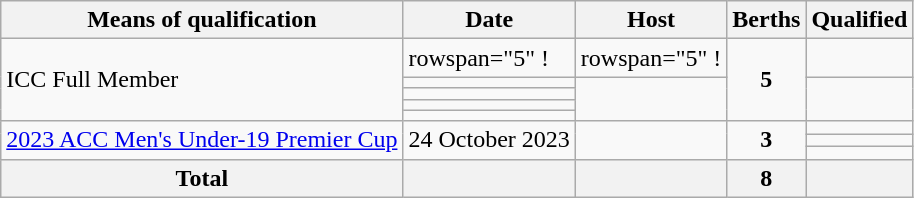<table class="wikitable sortable">
<tr>
<th>Means of qualification</th>
<th>Date</th>
<th>Host</th>
<th>Berths</th>
<th>Qualified</th>
</tr>
<tr>
<td rowspan="5">ICC Full Member</td>
<td>rowspan="5" ! </td>
<td>rowspan="5" ! </td>
<td rowspan="5" style="text-align:center;"><strong>5</strong></td>
<td></td>
</tr>
<tr>
<td></td>
</tr>
<tr>
<td></td>
</tr>
<tr>
<td></td>
</tr>
<tr>
<td></td>
</tr>
<tr>
<td rowspan="3"><a href='#'>2023 ACC Men's Under-19 Premier Cup</a></td>
<td rowspan="3">24 October 2023</td>
<td rowspan="3"></td>
<td rowspan="3" style="text-align:center;"><strong>3</strong></td>
<td></td>
</tr>
<tr>
<td></td>
</tr>
<tr>
<td></td>
</tr>
<tr>
<th>Total</th>
<th></th>
<th></th>
<th>8</th>
<th></th>
</tr>
</table>
